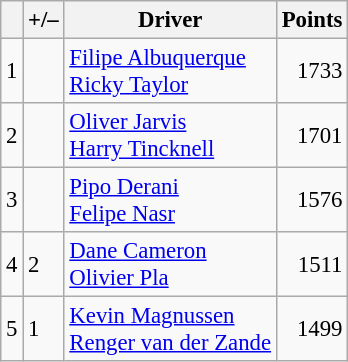<table class="wikitable" style="font-size: 95%;">
<tr>
<th scope="col"></th>
<th scope="col">+/–</th>
<th scope="col">Driver</th>
<th scope="col">Points</th>
</tr>
<tr>
<td align=center>1</td>
<td align="left"></td>
<td> <a href='#'>Filipe Albuquerque</a><br> <a href='#'>Ricky Taylor</a></td>
<td align=right>1733</td>
</tr>
<tr>
<td align=center>2</td>
<td align="left"></td>
<td> <a href='#'>Oliver Jarvis</a><br> <a href='#'>Harry Tincknell</a></td>
<td align=right>1701</td>
</tr>
<tr>
<td align=center>3</td>
<td align="left"></td>
<td> <a href='#'>Pipo Derani</a><br> <a href='#'>Felipe Nasr</a></td>
<td align=right>1576</td>
</tr>
<tr>
<td align=center>4</td>
<td align="left"> 2</td>
<td> <a href='#'>Dane Cameron</a><br> <a href='#'>Olivier Pla</a></td>
<td align=right>1511</td>
</tr>
<tr>
<td align=center>5</td>
<td align="left"> 1</td>
<td> <a href='#'>Kevin Magnussen</a><br> <a href='#'>Renger van der Zande</a></td>
<td align=right>1499</td>
</tr>
</table>
